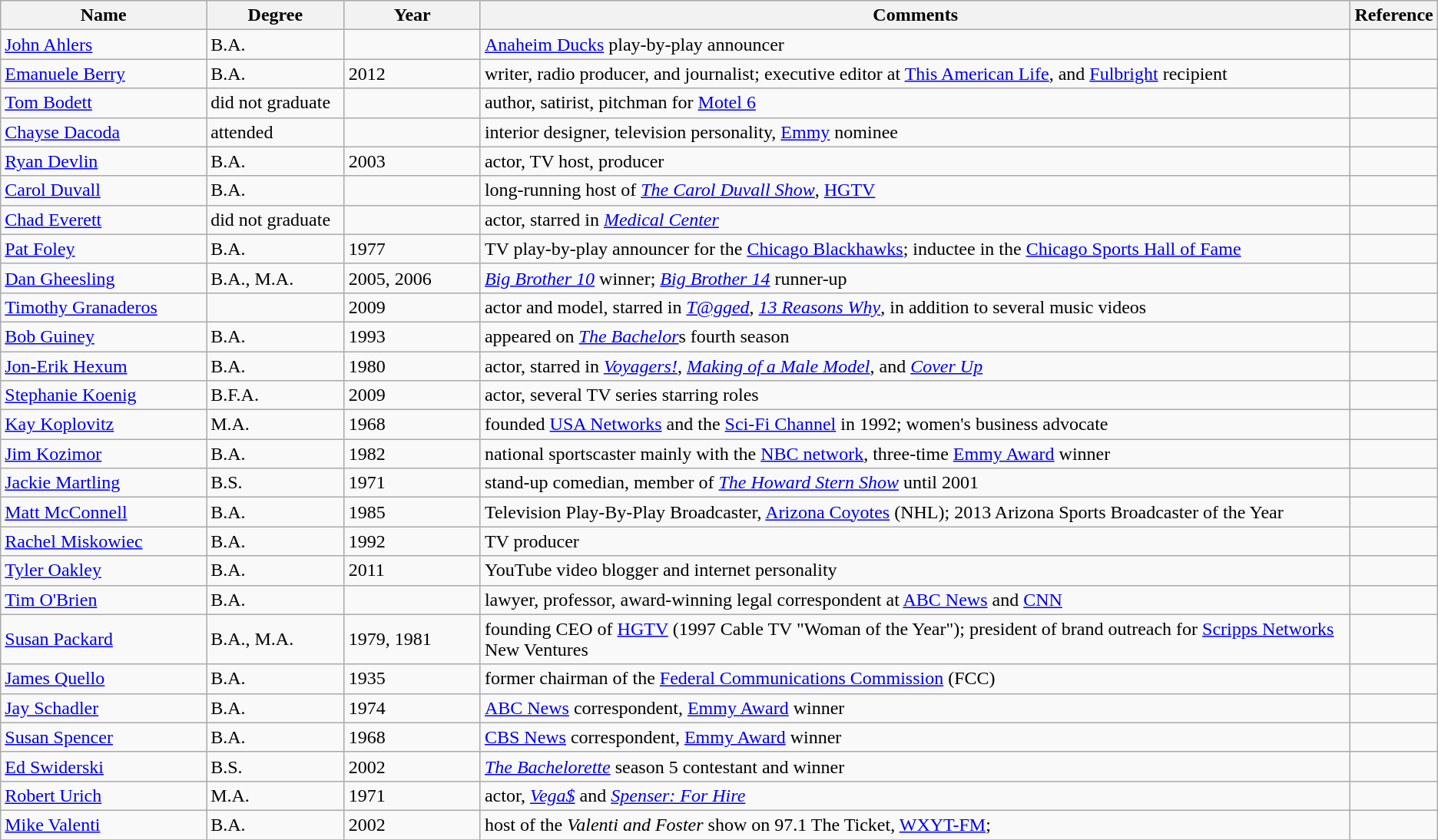<table class="wikitable sortable">
<tr>
<th style="width:15%;">Name</th>
<th style="width:10%;">Degree</th>
<th style="width:10%;">Year</th>
<th style="width:65%;">Comments</th>
<th style="width:5%;">Reference</th>
</tr>
<tr>
<td><a href='#'>John Ahlers</a></td>
<td>B.A.</td>
<td></td>
<td><a href='#'>Anaheim Ducks</a> play-by-play announcer</td>
<td></td>
</tr>
<tr>
<td><a href='#'>Emanuele Berry</a></td>
<td>B.A.</td>
<td>2012</td>
<td>writer, radio producer, and journalist; executive editor at <a href='#'>This American Life</a>, and <a href='#'>Fulbright</a> recipient</td>
<td></td>
</tr>
<tr>
<td><a href='#'>Tom Bodett</a></td>
<td>did not graduate</td>
<td></td>
<td>author, satirist, pitchman for <a href='#'>Motel 6</a></td>
<td></td>
</tr>
<tr>
<td><a href='#'>Chayse Dacoda</a></td>
<td>attended</td>
<td></td>
<td>interior designer, television personality, <a href='#'>Emmy</a> nominee</td>
<td></td>
</tr>
<tr>
<td><a href='#'>Ryan Devlin</a></td>
<td>B.A.</td>
<td>2003</td>
<td>actor, TV host, producer</td>
<td></td>
</tr>
<tr>
<td><a href='#'>Carol Duvall</a></td>
<td>B.A.</td>
<td></td>
<td>long-running host of <em><a href='#'>The Carol Duvall Show</a></em>, <a href='#'>HGTV</a></td>
<td></td>
</tr>
<tr>
<td><a href='#'>Chad Everett</a></td>
<td>did not graduate</td>
<td></td>
<td>actor, starred in <em><a href='#'>Medical Center</a></em></td>
<td></td>
</tr>
<tr>
<td><a href='#'>Pat Foley</a></td>
<td>B.A.</td>
<td>1977</td>
<td>TV play-by-play announcer for the <a href='#'>Chicago Blackhawks</a>; inductee in the <a href='#'>Chicago Sports Hall of Fame</a></td>
<td></td>
</tr>
<tr>
<td><a href='#'>Dan Gheesling</a></td>
<td>B.A., M.A.</td>
<td>2005, 2006</td>
<td><em><a href='#'>Big Brother 10</a></em> winner; <em><a href='#'>Big Brother 14</a></em> runner-up</td>
<td></td>
</tr>
<tr>
<td><a href='#'>Timothy Granaderos</a></td>
<td></td>
<td>2009</td>
<td>actor and model, starred in <a href='#'><em>T@gged</em></a>, <em><a href='#'>13 Reasons Why</a></em>, in addition to several music videos</td>
<td></td>
</tr>
<tr>
<td><a href='#'>Bob Guiney</a></td>
<td>B.A.</td>
<td>1993</td>
<td>appeared on <em><a href='#'>The Bachelor</a></em>s fourth season</td>
<td></td>
</tr>
<tr>
<td><a href='#'>Jon-Erik Hexum</a></td>
<td>B.A.</td>
<td>1980</td>
<td>actor, starred in <em><a href='#'>Voyagers!</a></em>, <em><a href='#'>Making of a Male Model</a></em>, and <em><a href='#'>Cover Up</a></em></td>
<td></td>
</tr>
<tr>
<td><a href='#'>Stephanie Koenig</a></td>
<td>B.F.A.</td>
<td>2009</td>
<td>actor, several TV series starring roles</td>
<td></td>
</tr>
<tr>
<td><a href='#'>Kay Koplovitz</a></td>
<td>M.A.</td>
<td>1968</td>
<td>founded <a href='#'>USA Networks</a> and the <a href='#'>Sci-Fi Channel</a> in 1992; women's business advocate</td>
<td></td>
</tr>
<tr>
<td><a href='#'>Jim Kozimor</a></td>
<td>B.A.</td>
<td>1982</td>
<td>national sportscaster mainly with the <a href='#'>NBC network</a>, three-time <a href='#'>Emmy Award</a> winner</td>
<td></td>
</tr>
<tr>
<td><a href='#'>Jackie Martling</a></td>
<td>B.S.</td>
<td>1971</td>
<td>stand-up comedian, member of <em><a href='#'>The Howard Stern Show</a></em> until 2001</td>
<td></td>
</tr>
<tr>
<td><a href='#'>Matt McConnell</a></td>
<td>B.A.</td>
<td>1985</td>
<td>Television Play-By-Play Broadcaster, <a href='#'>Arizona Coyotes</a> (NHL); 2013 Arizona Sports Broadcaster of the Year</td>
<td></td>
</tr>
<tr>
<td><a href='#'>Rachel Miskowiec</a></td>
<td>B.A.</td>
<td>1992</td>
<td>TV producer</td>
<td></td>
</tr>
<tr>
<td><a href='#'>Tyler Oakley</a></td>
<td>B.A.</td>
<td>2011</td>
<td>YouTube video blogger and internet personality</td>
<td></td>
</tr>
<tr>
<td><a href='#'>Tim O'Brien</a></td>
<td>B.A.</td>
<td></td>
<td>lawyer, professor, award-winning legal correspondent at <a href='#'>ABC News</a> and <a href='#'>CNN</a></td>
<td></td>
</tr>
<tr>
<td><a href='#'>Susan Packard</a></td>
<td>B.A., M.A.</td>
<td>1979, 1981</td>
<td>founding CEO of <a href='#'>HGTV</a> (1997 Cable TV "Woman of the Year"); president of brand outreach for <a href='#'>Scripps Networks</a> New Ventures</td>
<td></td>
</tr>
<tr>
<td><a href='#'>James Quello</a></td>
<td>B.A.</td>
<td>1935</td>
<td>former chairman of the <a href='#'>Federal Communications Commission</a> (FCC)</td>
<td></td>
</tr>
<tr>
<td><a href='#'>Jay Schadler</a></td>
<td>B.A.</td>
<td>1974</td>
<td><a href='#'>ABC News</a> correspondent, <a href='#'>Emmy Award</a> winner</td>
<td></td>
</tr>
<tr>
<td><a href='#'>Susan Spencer</a></td>
<td>B.A.</td>
<td>1968</td>
<td><a href='#'>CBS News</a> correspondent, <a href='#'>Emmy Award</a> winner</td>
<td></td>
</tr>
<tr>
<td><a href='#'>Ed Swiderski</a></td>
<td>B.S.</td>
<td>2002</td>
<td><em><a href='#'>The Bachelorette</a></em> season 5 contestant and winner</td>
<td></td>
</tr>
<tr>
<td><a href='#'>Robert Urich</a></td>
<td>M.A.</td>
<td>1971</td>
<td>actor, <em><a href='#'>Vega$</a></em> and <em><a href='#'>Spenser: For Hire</a></em></td>
<td></td>
</tr>
<tr>
<td><a href='#'>Mike Valenti</a></td>
<td>B.A.</td>
<td>2002</td>
<td>host of the <em>Valenti and Foster</em> show on 97.1 The Ticket, <a href='#'>WXYT-FM</a>;</td>
<td></td>
</tr>
<tr>
</tr>
</table>
